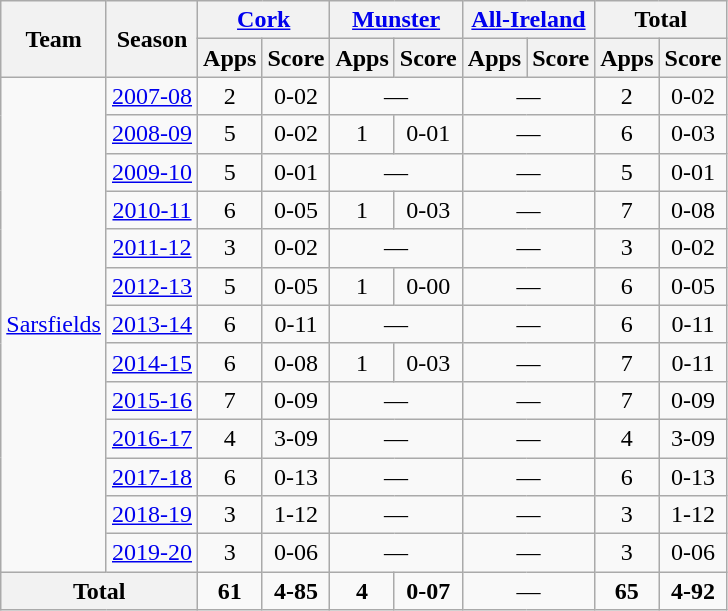<table class="wikitable" style="text-align:center">
<tr>
<th rowspan="2">Team</th>
<th rowspan="2">Season</th>
<th colspan="2"><a href='#'>Cork</a></th>
<th colspan="2"><a href='#'>Munster</a></th>
<th colspan="2"><a href='#'>All-Ireland</a></th>
<th colspan="2">Total</th>
</tr>
<tr>
<th>Apps</th>
<th>Score</th>
<th>Apps</th>
<th>Score</th>
<th>Apps</th>
<th>Score</th>
<th>Apps</th>
<th>Score</th>
</tr>
<tr>
<td rowspan="13"><a href='#'>Sarsfields</a></td>
<td><a href='#'>2007-08</a></td>
<td>2</td>
<td>0-02</td>
<td colspan=2>—</td>
<td colspan=2>—</td>
<td>2</td>
<td>0-02</td>
</tr>
<tr>
<td><a href='#'>2008-09</a></td>
<td>5</td>
<td>0-02</td>
<td>1</td>
<td>0-01</td>
<td colspan=2>—</td>
<td>6</td>
<td>0-03</td>
</tr>
<tr>
<td><a href='#'>2009-10</a></td>
<td>5</td>
<td>0-01</td>
<td colspan=2>—</td>
<td colspan=2>—</td>
<td>5</td>
<td>0-01</td>
</tr>
<tr>
<td><a href='#'>2010-11</a></td>
<td>6</td>
<td>0-05</td>
<td>1</td>
<td>0-03</td>
<td colspan=2>—</td>
<td>7</td>
<td>0-08</td>
</tr>
<tr>
<td><a href='#'>2011-12</a></td>
<td>3</td>
<td>0-02</td>
<td colspan=2>—</td>
<td colspan=2>—</td>
<td>3</td>
<td>0-02</td>
</tr>
<tr>
<td><a href='#'>2012-13</a></td>
<td>5</td>
<td>0-05</td>
<td>1</td>
<td>0-00</td>
<td colspan=2>—</td>
<td>6</td>
<td>0-05</td>
</tr>
<tr>
<td><a href='#'>2013-14</a></td>
<td>6</td>
<td>0-11</td>
<td colspan=2>—</td>
<td colspan=2>—</td>
<td>6</td>
<td>0-11</td>
</tr>
<tr>
<td><a href='#'>2014-15</a></td>
<td>6</td>
<td>0-08</td>
<td>1</td>
<td>0-03</td>
<td colspan=2>—</td>
<td>7</td>
<td>0-11</td>
</tr>
<tr>
<td><a href='#'>2015-16</a></td>
<td>7</td>
<td>0-09</td>
<td colspan=2>—</td>
<td colspan=2>—</td>
<td>7</td>
<td>0-09</td>
</tr>
<tr>
<td><a href='#'>2016-17</a></td>
<td>4</td>
<td>3-09</td>
<td colspan=2>—</td>
<td colspan=2>—</td>
<td>4</td>
<td>3-09</td>
</tr>
<tr>
<td><a href='#'>2017-18</a></td>
<td>6</td>
<td>0-13</td>
<td colspan=2>—</td>
<td colspan=2>—</td>
<td>6</td>
<td>0-13</td>
</tr>
<tr>
<td><a href='#'>2018-19</a></td>
<td>3</td>
<td>1-12</td>
<td colspan=2>—</td>
<td colspan=2>—</td>
<td>3</td>
<td>1-12</td>
</tr>
<tr>
<td><a href='#'>2019-20</a></td>
<td>3</td>
<td>0-06</td>
<td colspan=2>—</td>
<td colspan=2>—</td>
<td>3</td>
<td>0-06</td>
</tr>
<tr>
<th colspan="2">Total</th>
<td><strong>61</strong></td>
<td><strong>4-85</strong></td>
<td><strong>4</strong></td>
<td><strong>0-07</strong></td>
<td colspan=2>—</td>
<td><strong>65</strong></td>
<td><strong>4-92</strong></td>
</tr>
</table>
